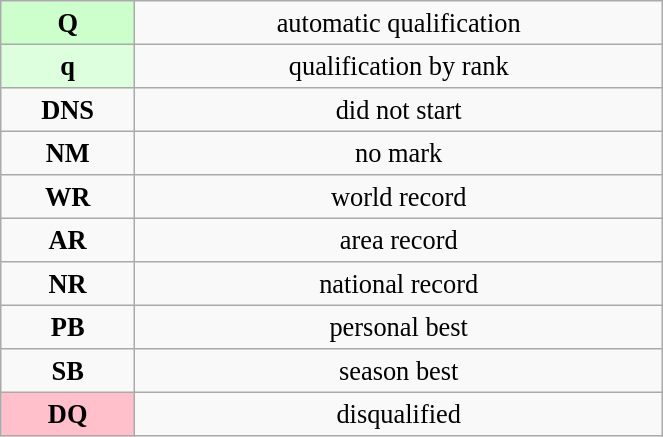<table class="wikitable" style=" text-align:center; font-size:110%;" width="35%">
<tr>
<td bgcolor="ccffcc"><strong>Q</strong></td>
<td>automatic qualification</td>
</tr>
<tr>
<td bgcolor="ddffdd"><strong>q</strong></td>
<td>qualification by rank</td>
</tr>
<tr>
<td><strong>DNS</strong></td>
<td>did not start</td>
</tr>
<tr>
<td><strong>NM</strong></td>
<td>no mark</td>
</tr>
<tr>
<td><strong>WR</strong></td>
<td>world record</td>
</tr>
<tr>
<td><strong>AR</strong></td>
<td>area record</td>
</tr>
<tr>
<td><strong>NR</strong></td>
<td>national record</td>
</tr>
<tr>
<td><strong>PB</strong></td>
<td>personal best</td>
</tr>
<tr>
<td><strong>SB</strong></td>
<td>season best</td>
</tr>
<tr>
<td bgcolor="pink"><strong>DQ</strong></td>
<td>disqualified</td>
</tr>
</table>
